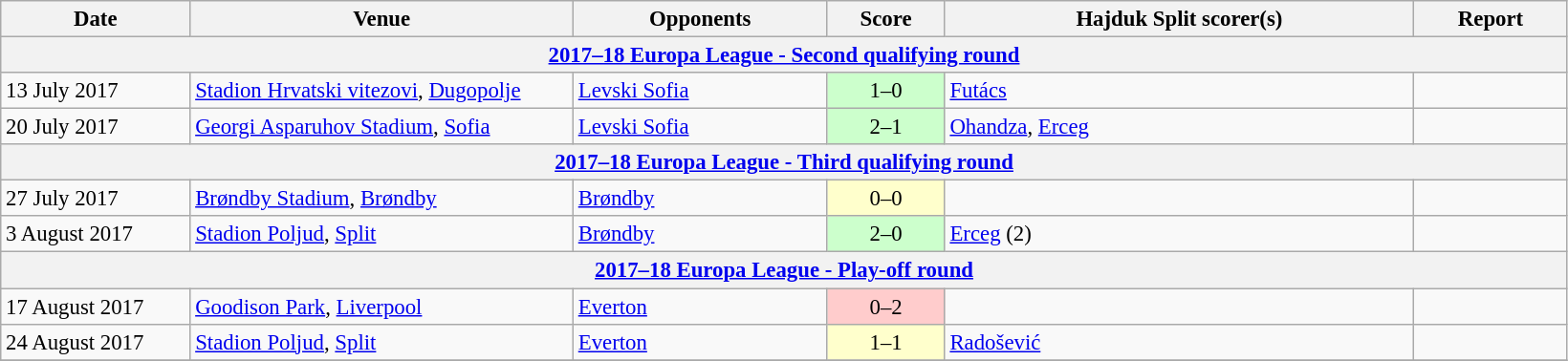<table class="wikitable" style="font-size:95%;">
<tr>
<th width=125>Date</th>
<th width=260>Venue</th>
<th width=170>Opponents</th>
<th width= 75>Score</th>
<th width=320>Hajduk Split scorer(s)</th>
<th width=100>Report</th>
</tr>
<tr>
<th colspan=7><a href='#'>2017–18 Europa League - Second qualifying round</a></th>
</tr>
<tr>
<td>13 July 2017</td>
<td><a href='#'>Stadion Hrvatski vitezovi</a>, <a href='#'>Dugopolje</a></td>
<td> <a href='#'>Levski Sofia</a></td>
<td align=center bgcolor=#CCFFCC>1–0</td>
<td><a href='#'>Futács</a></td>
<td></td>
</tr>
<tr>
<td>20 July 2017</td>
<td><a href='#'>Georgi Asparuhov Stadium</a>, <a href='#'>Sofia</a></td>
<td> <a href='#'>Levski Sofia</a></td>
<td align=center bgcolor=#CCFFCC>2–1</td>
<td><a href='#'>Ohandza</a>, <a href='#'>Erceg</a></td>
<td></td>
</tr>
<tr>
<th colspan=7><a href='#'>2017–18 Europa League - Third qualifying round</a></th>
</tr>
<tr>
<td>27 July 2017</td>
<td><a href='#'>Brøndby Stadium</a>, <a href='#'>Brøndby</a></td>
<td> <a href='#'>Brøndby</a></td>
<td align=center bgcolor=#FFFFCC>0–0</td>
<td></td>
<td></td>
</tr>
<tr>
<td>3 August 2017</td>
<td><a href='#'>Stadion Poljud</a>, <a href='#'>Split</a></td>
<td> <a href='#'>Brøndby</a></td>
<td align=center bgcolor=#CCFFCC>2–0</td>
<td><a href='#'>Erceg</a> (2)</td>
<td></td>
</tr>
<tr>
<th colspan=7><a href='#'>2017–18 Europa League - Play-off round</a></th>
</tr>
<tr>
<td>17 August 2017</td>
<td><a href='#'>Goodison Park</a>, <a href='#'>Liverpool</a></td>
<td> <a href='#'>Everton</a></td>
<td align=center bgcolor=#FFCCCC>0–2</td>
<td></td>
<td></td>
</tr>
<tr>
<td>24 August 2017</td>
<td><a href='#'>Stadion Poljud</a>, <a href='#'>Split</a></td>
<td> <a href='#'>Everton</a></td>
<td align=center bgcolor=#FFFFCC>1–1</td>
<td><a href='#'>Radošević</a></td>
<td></td>
</tr>
<tr>
</tr>
</table>
